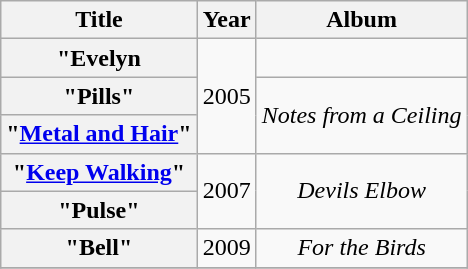<table class="wikitable plainrowheaders" style="text-align:center;">
<tr>
<th>Title</th>
<th>Year</th>
<th>Album</th>
</tr>
<tr>
<th scope="row">"Evelyn</th>
<td rowspan="3">2005</td>
<td></td>
</tr>
<tr>
<th scope="row">"Pills"</th>
<td rowspan="2"><em>Notes from a Ceiling</em></td>
</tr>
<tr>
<th scope="row">"<a href='#'>Metal and Hair</a>"</th>
</tr>
<tr>
<th scope="row">"<a href='#'>Keep Walking</a>"</th>
<td rowspan="2">2007</td>
<td rowspan="2"><em>Devils Elbow</em></td>
</tr>
<tr>
<th scope="row">"Pulse"</th>
</tr>
<tr>
<th scope="row">"Bell"</th>
<td>2009</td>
<td><em>For the Birds</em></td>
</tr>
<tr>
</tr>
</table>
